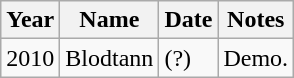<table class="wikitable">
<tr>
<th>Year</th>
<th>Name</th>
<th>Date</th>
<th>Notes</th>
</tr>
<tr>
<td>2010</td>
<td>Blodtann</td>
<td>(?)</td>
<td>Demo.</td>
</tr>
</table>
